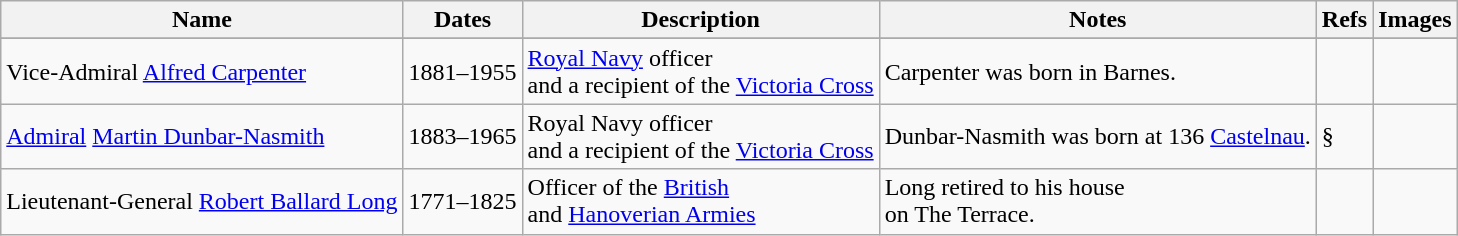<table class="wikitable sortable">
<tr>
<th>Name</th>
<th>Dates</th>
<th>Description</th>
<th>Notes</th>
<th>Refs</th>
<th>Images</th>
</tr>
<tr>
</tr>
<tr>
<td>Vice-Admiral <a href='#'>Alfred Carpenter</a></td>
<td>1881–1955</td>
<td><a href='#'>Royal Navy</a> officer<br>and a recipient of the <a href='#'>Victoria Cross</a></td>
<td>Carpenter was born in Barnes.</td>
<td></td>
<td></td>
</tr>
<tr>
<td><a href='#'>Admiral</a> <a href='#'>Martin Dunbar-Nasmith</a></td>
<td>1883–1965</td>
<td>Royal Navy officer<br> and a recipient of the <a href='#'>Victoria Cross</a></td>
<td>Dunbar-Nasmith was born at 136 <a href='#'>Castelnau</a>.</td>
<td>§</td>
<td></td>
</tr>
<tr>
<td>Lieutenant-General <a href='#'>Robert Ballard Long</a></td>
<td>1771–1825</td>
<td>Officer of the <a href='#'>British</a><br>and <a href='#'>Hanoverian Armies</a></td>
<td>Long retired to his house<br> on The Terrace.</td>
<td></td>
<td></td>
</tr>
</table>
